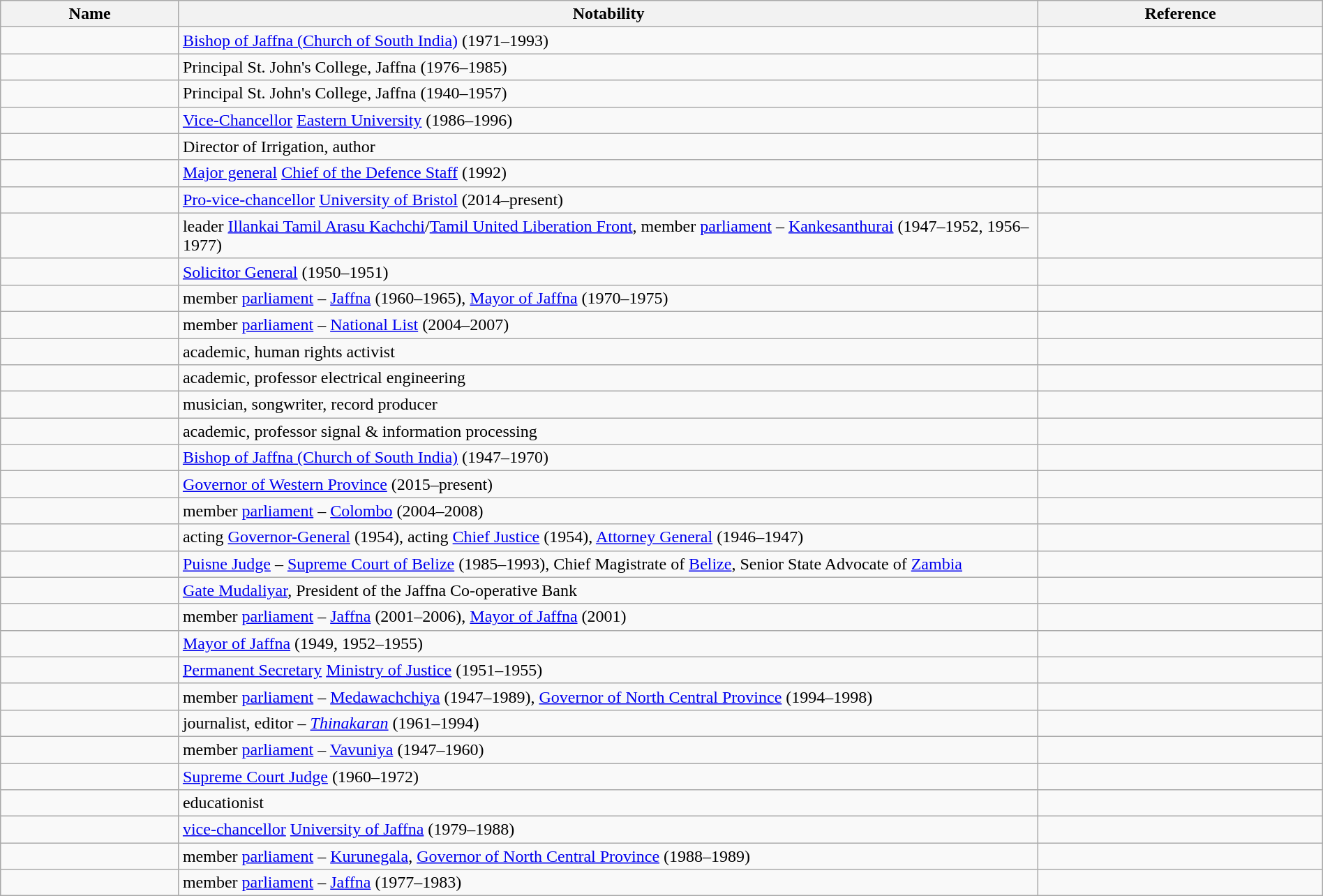<table class="wikitable sortable" style="width:100%">
<tr>
<th style="width:*;">Name</th>
<th style="width:65%;" class="unsortable">Notability</th>
<th style="width:*;" class="unsortable">Reference</th>
</tr>
<tr>
<td></td>
<td><a href='#'>Bishop of Jaffna (Church of South India)</a> (1971–1993)</td>
<td style="text-align:center;"></td>
</tr>
<tr>
<td></td>
<td>Principal St. John's College, Jaffna (1976–1985)</td>
<td style="text-align:center;"></td>
</tr>
<tr>
<td></td>
<td>Principal St. John's College, Jaffna (1940–1957)</td>
<td style="text-align:center;"></td>
</tr>
<tr>
<td></td>
<td><a href='#'>Vice-Chancellor</a> <a href='#'>Eastern University</a> (1986–1996)</td>
<td style="text-align:center;"></td>
</tr>
<tr>
<td></td>
<td>Director of Irrigation, author</td>
<td style="text-align:center;"></td>
</tr>
<tr>
<td></td>
<td><a href='#'>Major general</a> <a href='#'>Chief of the Defence Staff</a> (1992)</td>
<td style="text-align:center;"></td>
</tr>
<tr>
<td></td>
<td><a href='#'>Pro-vice-chancellor</a> <a href='#'>University of Bristol</a> (2014–present)</td>
<td style="text-align:center;"></td>
</tr>
<tr>
<td></td>
<td>leader <a href='#'>Illankai Tamil Arasu Kachchi</a>/<a href='#'>Tamil United Liberation Front</a>, member <a href='#'>parliament</a> – <a href='#'>Kankesanthurai</a> (1947–1952, 1956–1977)</td>
<td style="text-align:center;"></td>
</tr>
<tr>
<td></td>
<td><a href='#'>Solicitor General</a> (1950–1951)</td>
<td style="text-align:center;"></td>
</tr>
<tr>
<td></td>
<td>member <a href='#'>parliament</a> – <a href='#'>Jaffna</a> (1960–1965), <a href='#'>Mayor of Jaffna</a> (1970–1975)</td>
<td style="text-align:center;"></td>
</tr>
<tr>
<td></td>
<td>member <a href='#'>parliament</a> – <a href='#'>National List</a> (2004–2007)</td>
<td style="text-align:center;"></td>
</tr>
<tr>
<td></td>
<td>academic, human rights activist</td>
<td style="text-align:center;"></td>
</tr>
<tr>
<td></td>
<td>academic, professor electrical engineering</td>
<td style="text-align:center;"></td>
</tr>
<tr>
<td></td>
<td>musician, songwriter, record producer</td>
<td style="text-align:center;"></td>
</tr>
<tr>
<td></td>
<td>academic, professor signal & information processing</td>
<td style="text-align:center;"></td>
</tr>
<tr>
<td></td>
<td><a href='#'>Bishop of Jaffna (Church of South India)</a> (1947–1970)</td>
<td style="text-align:center;"></td>
</tr>
<tr>
<td></td>
<td><a href='#'>Governor of Western Province</a> (2015–present)</td>
<td style="text-align:center;"></td>
</tr>
<tr>
<td></td>
<td>member <a href='#'>parliament</a> – <a href='#'>Colombo</a> (2004–2008)</td>
<td style="text-align:center;"></td>
</tr>
<tr>
<td></td>
<td>acting  <a href='#'>Governor-General</a> (1954), acting <a href='#'>Chief Justice</a> (1954), <a href='#'>Attorney General</a> (1946–1947)</td>
<td style="text-align:center;"></td>
</tr>
<tr>
<td></td>
<td><a href='#'>Puisne Judge</a> – <a href='#'>Supreme Court of Belize</a> (1985–1993), Chief Magistrate of <a href='#'>Belize</a>, Senior State Advocate of <a href='#'>Zambia</a></td>
<td style="text-align:center;"></td>
</tr>
<tr>
<td></td>
<td><a href='#'>Gate Mudaliyar</a>, President of the Jaffna Co-operative Bank</td>
<td style="text-align:center;"></td>
</tr>
<tr>
<td></td>
<td>member <a href='#'>parliament</a> – <a href='#'>Jaffna</a> (2001–2006), <a href='#'>Mayor of Jaffna</a> (2001)</td>
<td style="text-align:center;"></td>
</tr>
<tr>
<td></td>
<td><a href='#'>Mayor of Jaffna</a> (1949, 1952–1955)</td>
<td style="text-align:center;"></td>
</tr>
<tr>
<td></td>
<td><a href='#'>Permanent Secretary</a> <a href='#'>Ministry of Justice</a> (1951–1955)</td>
<td style="text-align:center;"></td>
</tr>
<tr>
<td></td>
<td>member <a href='#'>parliament</a> – <a href='#'>Medawachchiya</a> (1947–1989), <a href='#'>Governor of North Central Province</a> (1994–1998)</td>
<td style="text-align:center;"></td>
</tr>
<tr>
<td></td>
<td>journalist, editor – <em><a href='#'>Thinakaran</a></em> (1961–1994)</td>
<td style="text-align:center;"></td>
</tr>
<tr>
<td></td>
<td>member <a href='#'>parliament</a> – <a href='#'>Vavuniya</a> (1947–1960)</td>
<td style="text-align:center;"></td>
</tr>
<tr>
<td></td>
<td><a href='#'>Supreme Court Judge</a> (1960–1972)</td>
<td style="text-align:center;"></td>
</tr>
<tr>
<td></td>
<td>educationist</td>
<td style="text-align:center;"></td>
</tr>
<tr>
<td></td>
<td><a href='#'>vice-chancellor</a> <a href='#'>University of Jaffna</a> (1979–1988)</td>
<td style="text-align:center;"></td>
</tr>
<tr>
<td></td>
<td>member <a href='#'>parliament</a> – <a href='#'>Kurunegala</a>, <a href='#'>Governor of North Central Province</a> (1988–1989)</td>
<td style="text-align:center;"></td>
</tr>
<tr>
<td></td>
<td>member <a href='#'>parliament</a> – <a href='#'>Jaffna</a> (1977–1983)</td>
<td style="text-align:center;"></td>
</tr>
</table>
